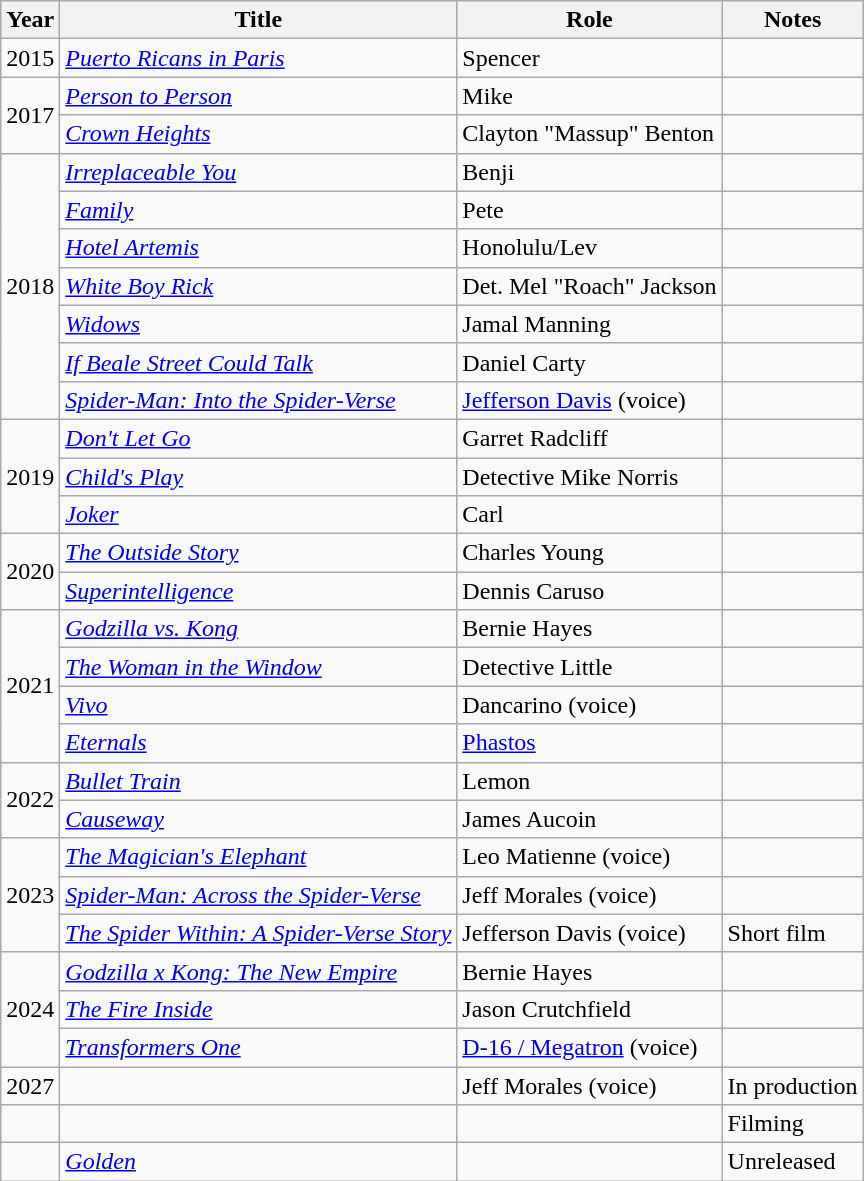<table class="wikitable plainrowheaders sortable">
<tr>
<th scope="col">Year</th>
<th scope="col">Title</th>
<th scope="col" class="unsortable">Role</th>
<th scope="col" class="unsortable">Notes</th>
</tr>
<tr>
<td>2015</td>
<td scope="row"><em><a href='#'>Puerto Ricans in Paris</a></em></td>
<td>Spencer</td>
<td></td>
</tr>
<tr>
<td rowspan="2">2017</td>
<td scope="row"><em><a href='#'>Person to Person</a></em></td>
<td>Mike</td>
<td></td>
</tr>
<tr>
<td scope="row"><em><a href='#'>Crown Heights</a></em></td>
<td>Clayton "Massup" Benton</td>
<td></td>
</tr>
<tr>
<td rowspan="7">2018</td>
<td scope="row"><em><a href='#'>Irreplaceable You</a></em></td>
<td>Benji</td>
<td></td>
</tr>
<tr>
<td scope="row"><em><a href='#'>Family</a></em></td>
<td>Pete</td>
<td></td>
</tr>
<tr>
<td scope="row"><em><a href='#'>Hotel Artemis</a></em></td>
<td>Honolulu/Lev</td>
<td></td>
</tr>
<tr>
<td scope="row"><em><a href='#'>White Boy Rick</a></em></td>
<td>Det. Mel "Roach" Jackson</td>
<td></td>
</tr>
<tr>
<td scope="row"><em><a href='#'>Widows</a></em></td>
<td>Jamal Manning</td>
<td></td>
</tr>
<tr>
<td scope="row"><em><a href='#'>If Beale Street Could Talk</a></em></td>
<td>Daniel Carty</td>
<td></td>
</tr>
<tr>
<td scope="row"><em><a href='#'>Spider-Man: Into the Spider-Verse</a></em></td>
<td><a href='#'>Jefferson Davis</a> (voice)</td>
<td></td>
</tr>
<tr>
<td rowspan="3">2019</td>
<td scope="row"><em><a href='#'>Don't Let Go</a></em></td>
<td>Garret Radcliff</td>
<td></td>
</tr>
<tr>
<td scope="row"><em><a href='#'>Child's Play</a></em></td>
<td>Detective Mike Norris</td>
<td></td>
</tr>
<tr>
<td scope="row"><em><a href='#'>Joker</a></em></td>
<td>Carl</td>
<td></td>
</tr>
<tr>
<td rowspan=2>2020</td>
<td scope="row"><em><a href='#'>The Outside Story</a></em></td>
<td>Charles Young</td>
<td></td>
</tr>
<tr>
<td scope="row"><em><a href='#'>Superintelligence</a></em></td>
<td>Dennis Caruso</td>
<td></td>
</tr>
<tr>
<td rowspan="4">2021</td>
<td scope="row"><em><a href='#'>Godzilla vs. Kong</a></em></td>
<td>Bernie Hayes</td>
<td></td>
</tr>
<tr>
<td scope="row"><em><a href='#'>The Woman in the Window</a></em></td>
<td>Detective Little</td>
<td></td>
</tr>
<tr>
<td scope="row"><em><a href='#'>Vivo</a></em></td>
<td>Dancarino (voice)</td>
<td></td>
</tr>
<tr>
<td scope="row"><em><a href='#'>Eternals</a></em></td>
<td><a href='#'>Phastos</a></td>
<td></td>
</tr>
<tr>
<td rowspan="2">2022</td>
<td scope="row"><em><a href='#'>Bullet Train</a></em></td>
<td>Lemon</td>
<td></td>
</tr>
<tr>
<td scope="row"><em><a href='#'>Causeway</a></em></td>
<td>James Aucoin</td>
<td></td>
</tr>
<tr>
<td rowspan="3">2023</td>
<td scope="row"><em><a href='#'>The Magician's Elephant</a></em></td>
<td>Leo Matienne (voice)</td>
<td></td>
</tr>
<tr>
<td scope="row"><em><a href='#'>Spider-Man: Across the Spider-Verse</a></em></td>
<td>Jeff Morales (voice)</td>
<td></td>
</tr>
<tr>
<td scope="row"><em><a href='#'>The Spider Within: A Spider-Verse Story</a></em></td>
<td>Jefferson Davis (voice)</td>
<td>Short film</td>
</tr>
<tr>
<td rowspan="3">2024</td>
<td scope="row"><em><a href='#'>Godzilla x Kong: The New Empire</a></em></td>
<td>Bernie Hayes</td>
<td></td>
</tr>
<tr>
<td scope="row"><em><a href='#'>The Fire Inside</a></em></td>
<td>Jason Crutchfield</td>
<td></td>
</tr>
<tr>
<td scope="row"><em><a href='#'>Transformers One</a></em></td>
<td><a href='#'>D-16 / Megatron</a> (voice)</td>
<td></td>
</tr>
<tr>
<td>2027</td>
<td></td>
<td>Jeff Morales (voice)</td>
<td>In production</td>
</tr>
<tr>
<td></td>
<td></td>
<td></td>
<td>Filming</td>
</tr>
<tr>
<td></td>
<td><em><a href='#'>Golden</a></em></td>
<td></td>
<td>Unreleased</td>
</tr>
</table>
